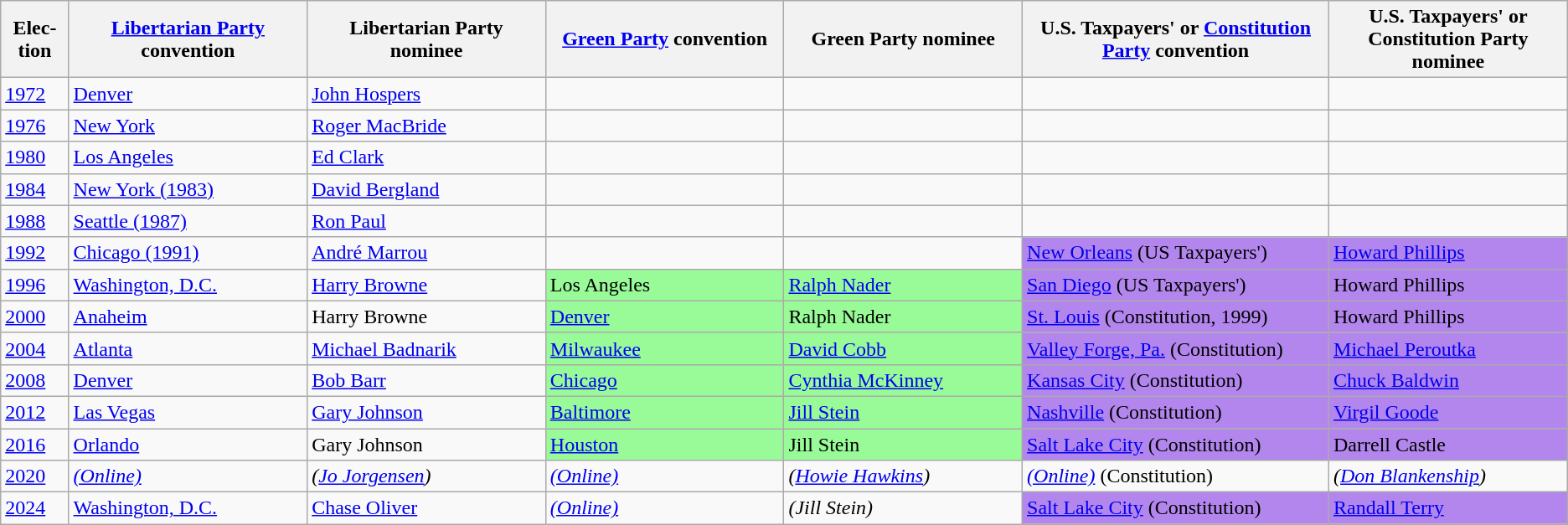<table class="wikitable sortable">
<tr>
<th width= "4%">Elec-<br>tion</th>
<th width="14%"><a href='#'>Libertarian Party</a> convention</th>
<th width="14%">Libertarian Party nominee</th>
<th width="14%"><a href='#'>Green Party</a> convention</th>
<th width="14%">Green Party nominee</th>
<th width="18%">U.S. Taxpayers' or <a href='#'>Constitution Party</a> convention</th>
<th width="14%">U.S. Taxpayers' or Constitution Party nominee</th>
</tr>
<tr>
<td><a href='#'>1972</a></td>
<td><a href='#'>Denver</a></td>
<td><a href='#'>John Hospers</a></td>
<td></td>
<td></td>
<td></td>
<td></td>
</tr>
<tr>
<td><a href='#'>1976</a></td>
<td><a href='#'>New York</a></td>
<td><a href='#'>Roger MacBride</a></td>
<td></td>
<td></td>
<td></td>
<td></td>
</tr>
<tr>
<td><a href='#'>1980</a></td>
<td><a href='#'>Los Angeles</a></td>
<td><a href='#'>Ed Clark</a></td>
<td></td>
<td></td>
<td></td>
<td></td>
</tr>
<tr>
<td><a href='#'>1984</a></td>
<td><a href='#'>New York (1983)</a></td>
<td><a href='#'>David Bergland</a></td>
<td></td>
<td></td>
<td></td>
<td></td>
</tr>
<tr>
<td><a href='#'>1988</a></td>
<td><a href='#'>Seattle (1987)</a></td>
<td><a href='#'>Ron Paul</a></td>
<td></td>
<td></td>
<td></td>
<td></td>
</tr>
<tr>
<td><a href='#'>1992</a></td>
<td><a href='#'>Chicago (1991)</a></td>
<td><a href='#'>André Marrou</a></td>
<td></td>
<td></td>
<td style="background:#b386eE"><a href='#'>New Orleans</a> (US Taxpayers')</td>
<td style="background:#b386eE"><a href='#'>Howard Phillips</a></td>
</tr>
<tr>
<td><a href='#'>1996</a></td>
<td><a href='#'>Washington, D.C.</a></td>
<td><a href='#'>Harry Browne</a></td>
<td style="background:PaleGreen">Los Angeles</td>
<td style="background:PaleGreen"><a href='#'>Ralph Nader</a></td>
<td style="background:#b386eE"><a href='#'>San Diego</a> (US Taxpayers')</td>
<td style="background:#b386eE">Howard Phillips</td>
</tr>
<tr>
<td><a href='#'>2000</a></td>
<td><a href='#'>Anaheim</a></td>
<td>Harry Browne</td>
<td style="background:PaleGreen"><a href='#'>Denver</a></td>
<td style="background:PaleGreen">Ralph Nader</td>
<td style="background:#b386eE"><a href='#'>St. Louis</a> (Constitution, 1999)</td>
<td style="background:#b386eE">Howard Phillips</td>
</tr>
<tr>
<td><a href='#'>2004</a></td>
<td><a href='#'>Atlanta</a></td>
<td><a href='#'>Michael Badnarik</a></td>
<td style="background:PaleGreen"><a href='#'>Milwaukee</a></td>
<td style="background:PaleGreen"><a href='#'>David Cobb</a></td>
<td style="background:#b386eE"><a href='#'>Valley Forge, Pa.</a> (Constitution)</td>
<td style="background:#b386eE"><a href='#'>Michael Peroutka</a></td>
</tr>
<tr>
<td><a href='#'>2008</a></td>
<td><a href='#'>Denver</a></td>
<td><a href='#'>Bob Barr</a></td>
<td style="background:PaleGreen"><a href='#'>Chicago</a></td>
<td style="background:PaleGreen"><a href='#'>Cynthia McKinney</a></td>
<td style="background:#b386eE"><a href='#'>Kansas City</a> (Constitution)</td>
<td style="background:#b386eE"><a href='#'>Chuck Baldwin</a></td>
</tr>
<tr>
<td><a href='#'>2012</a></td>
<td><a href='#'>Las Vegas</a></td>
<td><a href='#'>Gary Johnson</a></td>
<td style="background:PaleGreen"><a href='#'>Baltimore</a></td>
<td style="background:PaleGreen"><a href='#'>Jill Stein</a></td>
<td style="background:#b386eE"><a href='#'>Nashville</a> (Constitution)</td>
<td style="background:#b386eE"><a href='#'>Virgil Goode</a></td>
</tr>
<tr>
<td><a href='#'>2016</a></td>
<td><a href='#'>Orlando</a></td>
<td>Gary Johnson</td>
<td style="background:PaleGreen"><a href='#'>Houston</a></td>
<td style="background:PaleGreen">Jill Stein</td>
<td style="background:#b386eE"><a href='#'>Salt Lake City</a> (Constitution)</td>
<td style="background:#b386eE">Darrell Castle</td>
</tr>
<tr>
<td><a href='#'>2020</a></td>
<td><a href='#'><em>(Online)</em></a></td>
<td><em>(<a href='#'>Jo Jorgensen</a>)</em></td>
<td><a href='#'><em>(Online)</em></a></td>
<td><em>(<a href='#'>Howie Hawkins</a>)</em></td>
<td><a href='#'><em>(Online)</em></a> (Constitution)</td>
<td><em>(<a href='#'>Don Blankenship</a>)</em></td>
</tr>
<tr>
<td><a href='#'>2024</a></td>
<td><a href='#'>Washington, D.C.</a></td>
<td><a href='#'>Chase Oliver</a></td>
<td><a href='#'><em>(Online)</em></a></td>
<td><em>(Jill Stein)</em></td>
<td style="background:#b386eE"><a href='#'>Salt Lake City</a> (Constitution)</td>
<td style="background:#b386eE"><a href='#'>Randall Terry</a></td>
</tr>
</table>
